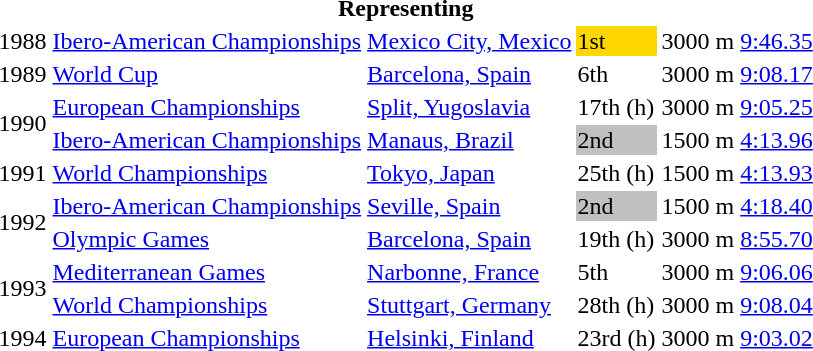<table>
<tr>
<th colspan="6">Representing </th>
</tr>
<tr>
<td>1988</td>
<td><a href='#'>Ibero-American Championships</a></td>
<td><a href='#'>Mexico City, Mexico</a></td>
<td bgcolor=gold>1st</td>
<td>3000 m</td>
<td><a href='#'>9:46.35</a></td>
</tr>
<tr>
<td>1989</td>
<td><a href='#'>World Cup</a></td>
<td><a href='#'>Barcelona, Spain</a></td>
<td>6th</td>
<td>3000 m</td>
<td><a href='#'>9:08.17</a></td>
</tr>
<tr>
<td rowspan=2>1990</td>
<td><a href='#'>European Championships</a></td>
<td><a href='#'>Split, Yugoslavia</a></td>
<td>17th (h)</td>
<td>3000 m</td>
<td><a href='#'>9:05.25</a></td>
</tr>
<tr>
<td><a href='#'>Ibero-American Championships</a></td>
<td><a href='#'>Manaus, Brazil</a></td>
<td bgcolor=silver>2nd</td>
<td>1500 m</td>
<td><a href='#'>4:13.96</a></td>
</tr>
<tr>
<td>1991</td>
<td><a href='#'>World Championships</a></td>
<td><a href='#'>Tokyo, Japan</a></td>
<td>25th (h)</td>
<td>1500 m</td>
<td><a href='#'>4:13.93</a></td>
</tr>
<tr>
<td rowspan=2>1992</td>
<td><a href='#'>Ibero-American Championships</a></td>
<td><a href='#'>Seville, Spain</a></td>
<td bgcolor=silver>2nd</td>
<td>1500 m</td>
<td><a href='#'>4:18.40</a></td>
</tr>
<tr>
<td><a href='#'>Olympic Games</a></td>
<td><a href='#'>Barcelona, Spain</a></td>
<td>19th (h)</td>
<td>3000 m</td>
<td><a href='#'>8:55.70</a></td>
</tr>
<tr>
<td rowspan=2>1993</td>
<td><a href='#'>Mediterranean Games</a></td>
<td><a href='#'>Narbonne, France</a></td>
<td>5th</td>
<td>3000 m</td>
<td><a href='#'>9:06.06</a></td>
</tr>
<tr>
<td><a href='#'>World Championships</a></td>
<td><a href='#'>Stuttgart, Germany</a></td>
<td>28th (h)</td>
<td>3000 m</td>
<td><a href='#'>9:08.04</a></td>
</tr>
<tr>
<td>1994</td>
<td><a href='#'>European Championships</a></td>
<td><a href='#'>Helsinki, Finland</a></td>
<td>23rd (h)</td>
<td>3000 m</td>
<td><a href='#'>9:03.02</a></td>
</tr>
</table>
